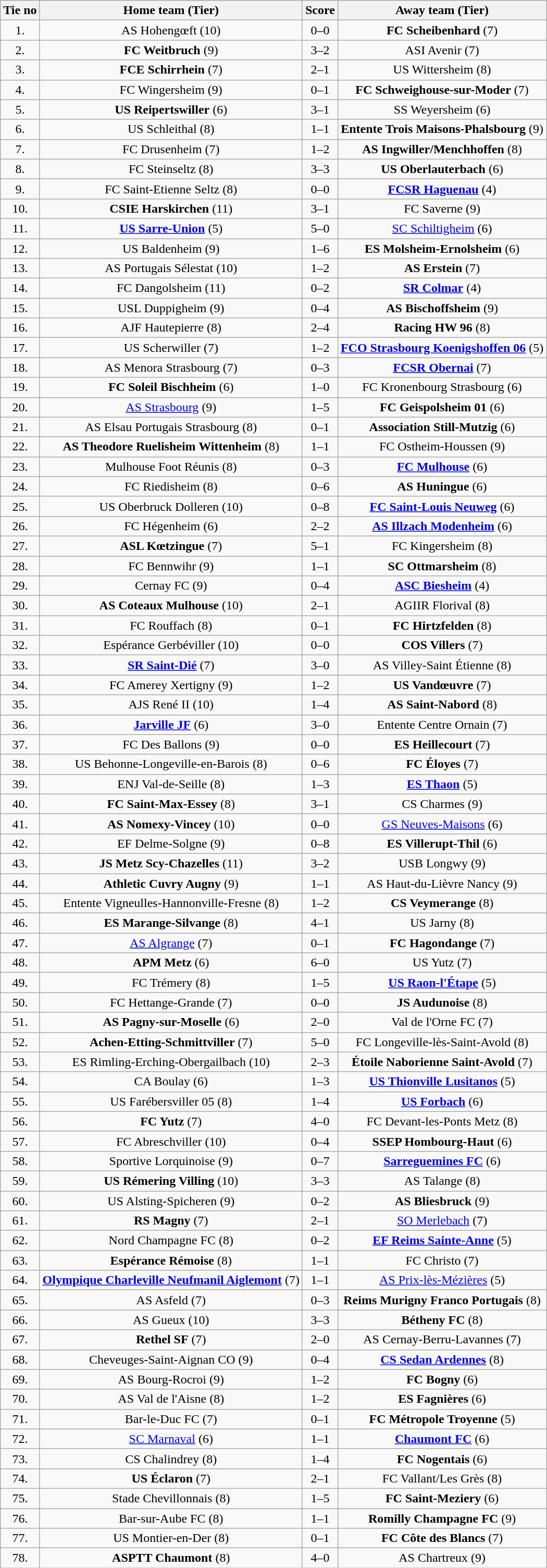<table class="wikitable" style="text-align: center">
<tr>
<th>Tie no</th>
<th>Home team (Tier)</th>
<th>Score</th>
<th>Away team (Tier)</th>
</tr>
<tr>
<td>1.</td>
<td>AS Hohengœft (10)</td>
<td>0–0 </td>
<td><strong>FC Scheibenhard</strong> (7)</td>
</tr>
<tr>
<td>2.</td>
<td><strong>FC Weitbruch</strong> (9)</td>
<td>3–2</td>
<td>ASI Avenir (7)</td>
</tr>
<tr>
<td>3.</td>
<td><strong>FCE Schirrhein</strong> (7)</td>
<td>2–1</td>
<td>US Wittersheim (8)</td>
</tr>
<tr>
<td>4.</td>
<td>FC Wingersheim (9)</td>
<td>0–1</td>
<td><strong>FC Schweighouse-sur-Moder</strong> (7)</td>
</tr>
<tr>
<td>5.</td>
<td><strong>US Reipertswiller</strong> (6)</td>
<td>3–1</td>
<td>SS Weyersheim (6)</td>
</tr>
<tr>
<td>6.</td>
<td>US Schleithal (8)</td>
<td>1–1 </td>
<td><strong>Entente Trois Maisons-Phalsbourg</strong> (9)</td>
</tr>
<tr>
<td>7.</td>
<td>FC Drusenheim (7)</td>
<td>1–2</td>
<td><strong>AS Ingwiller/Menchhoffen</strong> (8)</td>
</tr>
<tr>
<td>8.</td>
<td>FC Steinseltz (8)</td>
<td>3–3 </td>
<td><strong>US Oberlauterbach</strong> (6)</td>
</tr>
<tr>
<td>9.</td>
<td>FC Saint-Etienne Seltz (8)</td>
<td>0–0 </td>
<td><strong><a href='#'>FCSR Haguenau</a></strong> (4)</td>
</tr>
<tr>
<td>10.</td>
<td><strong>CSIE Harskirchen</strong> (11)</td>
<td>3–1</td>
<td>FC Saverne (9)</td>
</tr>
<tr>
<td>11.</td>
<td><strong><a href='#'>US Sarre-Union</a></strong> (5)</td>
<td>5–0</td>
<td><a href='#'>SC Schiltigheim</a> (6)</td>
</tr>
<tr>
<td>12.</td>
<td>US Baldenheim (9)</td>
<td>1–6</td>
<td><strong>ES Molsheim-Ernolsheim</strong> (6)</td>
</tr>
<tr>
<td>13.</td>
<td>AS Portugais Sélestat (10)</td>
<td>1–2</td>
<td><strong>AS Erstein</strong> (7)</td>
</tr>
<tr>
<td>14.</td>
<td>FC Dangolsheim (11)</td>
<td>0–2</td>
<td><strong><a href='#'>SR Colmar</a></strong> (4)</td>
</tr>
<tr>
<td>15.</td>
<td>USL Duppigheim (9)</td>
<td>0–4</td>
<td><strong>AS Bischoffsheim</strong> (9)</td>
</tr>
<tr>
<td>16.</td>
<td>AJF Hautepierre (8)</td>
<td>2–4</td>
<td><strong>Racing HW 96</strong> (8)</td>
</tr>
<tr>
<td>17.</td>
<td>US Scherwiller (7)</td>
<td>1–2</td>
<td><strong><a href='#'>FCO Strasbourg Koenigshoffen 06</a></strong> (5)</td>
</tr>
<tr>
<td>18.</td>
<td>AS Menora Strasbourg (7)</td>
<td>0–3</td>
<td><strong><a href='#'>FCSR Obernai</a></strong> (7)</td>
</tr>
<tr>
<td>19.</td>
<td><strong>FC Soleil Bischheim</strong> (6)</td>
<td>1–0</td>
<td>FC Kronenbourg Strasbourg (6)</td>
</tr>
<tr>
<td>20.</td>
<td><a href='#'>AS Strasbourg</a> (9)</td>
<td>1–5</td>
<td><strong>FC Geispolsheim 01</strong> (6)</td>
</tr>
<tr>
<td>21.</td>
<td>AS Elsau Portugais Strasbourg (8)</td>
<td>0–1</td>
<td><strong>Association Still-Mutzig</strong> (6)</td>
</tr>
<tr>
<td>22.</td>
<td><strong>AS Theodore Ruelisheim Wittenheim</strong> (8)</td>
<td>1–1 </td>
<td>FC Ostheim-Houssen (9)</td>
</tr>
<tr>
<td>23.</td>
<td>Mulhouse Foot Réunis (8)</td>
<td>0–3</td>
<td><strong><a href='#'>FC Mulhouse</a></strong> (6)</td>
</tr>
<tr>
<td>24.</td>
<td>FC Riedisheim (8)</td>
<td>0–6</td>
<td><strong>AS Huningue</strong> (6)</td>
</tr>
<tr>
<td>25.</td>
<td>US Oberbruck Dolleren (10)</td>
<td>0–8</td>
<td><strong><a href='#'>FC Saint-Louis Neuweg</a></strong> (6)</td>
</tr>
<tr>
<td>26.</td>
<td>FC Hégenheim (6)</td>
<td>2–2 </td>
<td><strong><a href='#'>AS Illzach Modenheim</a></strong> (6)</td>
</tr>
<tr>
<td>27.</td>
<td><strong>ASL Kœtzingue</strong> (7)</td>
<td>5–1</td>
<td>FC Kingersheim (8)</td>
</tr>
<tr>
<td>28.</td>
<td>FC Bennwihr (9)</td>
<td>1–1 </td>
<td><strong>SC Ottmarsheim</strong> (8)</td>
</tr>
<tr>
<td>29.</td>
<td>Cernay FC (9)</td>
<td>0–4</td>
<td><strong><a href='#'>ASC Biesheim</a></strong> (4)</td>
</tr>
<tr>
<td>30.</td>
<td><strong>AS Coteaux Mulhouse</strong> (10)</td>
<td>2–1</td>
<td>AGIIR Florival (8)</td>
</tr>
<tr>
<td>31.</td>
<td>FC Rouffach (8)</td>
<td>0–1</td>
<td><strong>FC Hirtzfelden</strong> (8)</td>
</tr>
<tr>
<td>32.</td>
<td>Espérance Gerbéviller (10)</td>
<td>0–0 </td>
<td><strong>COS Villers</strong> (7)</td>
</tr>
<tr>
<td>33.</td>
<td><strong><a href='#'>SR Saint-Dié</a></strong> (7)</td>
<td>3–0</td>
<td>AS Villey-Saint Étienne (8)</td>
</tr>
<tr>
<td>34.</td>
<td>FC Amerey Xertigny (9)</td>
<td>1–2</td>
<td><strong>US Vandœuvre</strong> (7)</td>
</tr>
<tr>
<td>35.</td>
<td>AJS René II (10)</td>
<td>1–4</td>
<td><strong>AS Saint-Nabord</strong> (8)</td>
</tr>
<tr>
<td>36.</td>
<td><strong><a href='#'>Jarville JF</a></strong> (6)</td>
<td>3–0</td>
<td>Entente Centre Ornain (7)</td>
</tr>
<tr>
<td>37.</td>
<td>FC Des Ballons (9)</td>
<td>0–0 </td>
<td><strong>ES Heillecourt</strong> (7)</td>
</tr>
<tr>
<td>38.</td>
<td>US Behonne-Longeville-en-Barois (8)</td>
<td>0–6</td>
<td><strong>FC Éloyes</strong> (7)</td>
</tr>
<tr>
<td>39.</td>
<td>ENJ Val-de-Seille (8)</td>
<td>1–3</td>
<td><strong><a href='#'>ES Thaon</a></strong> (5)</td>
</tr>
<tr>
<td>40.</td>
<td><strong>FC Saint-Max-Essey</strong> (8)</td>
<td>3–1</td>
<td>CS Charmes (9)</td>
</tr>
<tr>
<td>41.</td>
<td><strong>AS Nomexy-Vincey</strong> (10)</td>
<td>0–0 </td>
<td><a href='#'>GS Neuves-Maisons</a> (6)</td>
</tr>
<tr>
<td>42.</td>
<td>EF Delme-Solgne (9)</td>
<td>0–8</td>
<td><strong>ES Villerupt-Thil</strong> (6)</td>
</tr>
<tr>
<td>43.</td>
<td><strong>JS Metz Scy-Chazelles</strong> (11)</td>
<td>3–2</td>
<td>USB Longwy (9)</td>
</tr>
<tr>
<td>44.</td>
<td><strong>Athletic Cuvry Augny</strong> (9)</td>
<td>1–1 </td>
<td>AS Haut-du-Lièvre Nancy (9)</td>
</tr>
<tr>
<td>45.</td>
<td>Entente Vigneulles-Hannonville-Fresne (8)</td>
<td>1–2</td>
<td><strong>CS Veymerange</strong> (8)</td>
</tr>
<tr>
<td>46.</td>
<td><strong>ES Marange-Silvange</strong> (8)</td>
<td>4–1</td>
<td>US Jarny (8)</td>
</tr>
<tr>
<td>47.</td>
<td><a href='#'>AS Algrange</a> (7)</td>
<td>0–1</td>
<td><strong>FC Hagondange</strong> (7)</td>
</tr>
<tr>
<td>48.</td>
<td><strong>APM Metz</strong> (6)</td>
<td>6–0</td>
<td>US Yutz (7)</td>
</tr>
<tr>
<td>49.</td>
<td>FC Trémery (8)</td>
<td>1–5</td>
<td><strong><a href='#'>US Raon-l'Étape</a></strong> (5)</td>
</tr>
<tr>
<td>50.</td>
<td>FC Hettange-Grande (7)</td>
<td>0–0 </td>
<td><strong>JS Audunoise</strong> (8)</td>
</tr>
<tr>
<td>51.</td>
<td><strong>AS Pagny-sur-Moselle</strong> (6)</td>
<td>2–0</td>
<td>Val de l'Orne FC (7)</td>
</tr>
<tr>
<td>52.</td>
<td><strong>Achen-Etting-Schmittviller</strong> (7)</td>
<td>5–0</td>
<td>FC Longeville-lès-Saint-Avold (8)</td>
</tr>
<tr>
<td>53.</td>
<td>ES Rimling-Erching-Obergailbach (10)</td>
<td>2–3</td>
<td><strong>Étoile Naborienne Saint-Avold</strong> (7)</td>
</tr>
<tr>
<td>54.</td>
<td>CA Boulay (6)</td>
<td>1–3</td>
<td><strong><a href='#'>US Thionville Lusitanos</a></strong> (5)</td>
</tr>
<tr>
<td>55.</td>
<td>US Farébersviller 05 (8)</td>
<td>1–4</td>
<td><strong><a href='#'>US Forbach</a></strong> (6)</td>
</tr>
<tr>
<td>56.</td>
<td><strong>FC Yutz</strong> (7)</td>
<td>4–0</td>
<td>FC Devant-les-Ponts Metz (8)</td>
</tr>
<tr>
<td>57.</td>
<td>FC Abreschviller (10)</td>
<td>0–4</td>
<td><strong>SSEP Hombourg-Haut</strong> (6)</td>
</tr>
<tr>
<td>58.</td>
<td>Sportive Lorquinoise (9)</td>
<td>0–7</td>
<td><strong><a href='#'>Sarreguemines FC</a></strong> (6)</td>
</tr>
<tr>
<td>59.</td>
<td><strong>US Rémering Villing</strong> (10)</td>
<td>3–3 </td>
<td>AS Talange (8)</td>
</tr>
<tr>
<td>60.</td>
<td>US Alsting-Spicheren (9)</td>
<td>0–2</td>
<td><strong>AS Bliesbruck</strong> (9)</td>
</tr>
<tr>
<td>61.</td>
<td><strong>RS Magny</strong> (7)</td>
<td>2–1</td>
<td><a href='#'>SO Merlebach</a> (7)</td>
</tr>
<tr>
<td>62.</td>
<td>Nord Champagne FC (8)</td>
<td>0–2</td>
<td><strong><a href='#'>EF Reims Sainte-Anne</a></strong> (5)</td>
</tr>
<tr>
<td>63.</td>
<td><strong>Espérance Rémoise</strong> (8)</td>
<td>1–1 </td>
<td>FC Christo (7)</td>
</tr>
<tr>
<td>64.</td>
<td><strong><a href='#'>Olympique Charleville Neufmanil Aiglemont</a></strong> (7)</td>
<td>1–1 </td>
<td><a href='#'>AS Prix-lès-Mézières</a> (5)</td>
</tr>
<tr>
<td>65.</td>
<td>AS Asfeld (7)</td>
<td>0–3</td>
<td><strong>Reims Murigny Franco Portugais</strong> (8)</td>
</tr>
<tr>
<td>66.</td>
<td>AS Gueux (10)</td>
<td>3–3 </td>
<td><strong>Bétheny FC</strong> (8)</td>
</tr>
<tr>
<td>67.</td>
<td><strong>Rethel SF</strong> (7)</td>
<td>2–0</td>
<td>AS Cernay-Berru-Lavannes (7)</td>
</tr>
<tr>
<td>68.</td>
<td>Cheveuges-Saint-Aignan CO (9)</td>
<td>0–4</td>
<td><strong><a href='#'>CS Sedan Ardennes</a></strong> (8)</td>
</tr>
<tr>
<td>69.</td>
<td>AS Bourg-Rocroi (9)</td>
<td>1–2</td>
<td><strong>FC Bogny</strong> (6)</td>
</tr>
<tr>
<td>70.</td>
<td>AS Val de l'Aisne (8)</td>
<td>1–2</td>
<td><strong>ES Fagnières</strong> (6)</td>
</tr>
<tr>
<td>71.</td>
<td>Bar-le-Duc FC (7)</td>
<td>0–1</td>
<td><strong>FC Métropole Troyenne</strong> (5)</td>
</tr>
<tr>
<td>72.</td>
<td><a href='#'>SC Marnaval</a> (6)</td>
<td>1–1 </td>
<td><strong><a href='#'>Chaumont FC</a></strong> (6)</td>
</tr>
<tr>
<td>73.</td>
<td>CS Chalindrey (8)</td>
<td>1–4</td>
<td><strong>FC Nogentais</strong> (6)</td>
</tr>
<tr>
<td>74.</td>
<td><strong>US Éclaron</strong> (7)</td>
<td>2–1</td>
<td>FC Vallant/Les Grès (8)</td>
</tr>
<tr>
<td>75.</td>
<td>Stade Chevillonnais (8)</td>
<td>1–5</td>
<td><strong>FC Saint-Meziery</strong> (6)</td>
</tr>
<tr>
<td>76.</td>
<td>Bar-sur-Aube FC (8)</td>
<td>1–1 </td>
<td><strong>Romilly Champagne FC</strong> (9)</td>
</tr>
<tr>
<td>77.</td>
<td>US Montier-en-Der (8)</td>
<td>0–1</td>
<td><strong>FC Côte des Blancs</strong> (7)</td>
</tr>
<tr>
<td>78.</td>
<td><strong>ASPTT Chaumont</strong> (8)</td>
<td>4–0</td>
<td>AS Chartreux (9)</td>
</tr>
</table>
